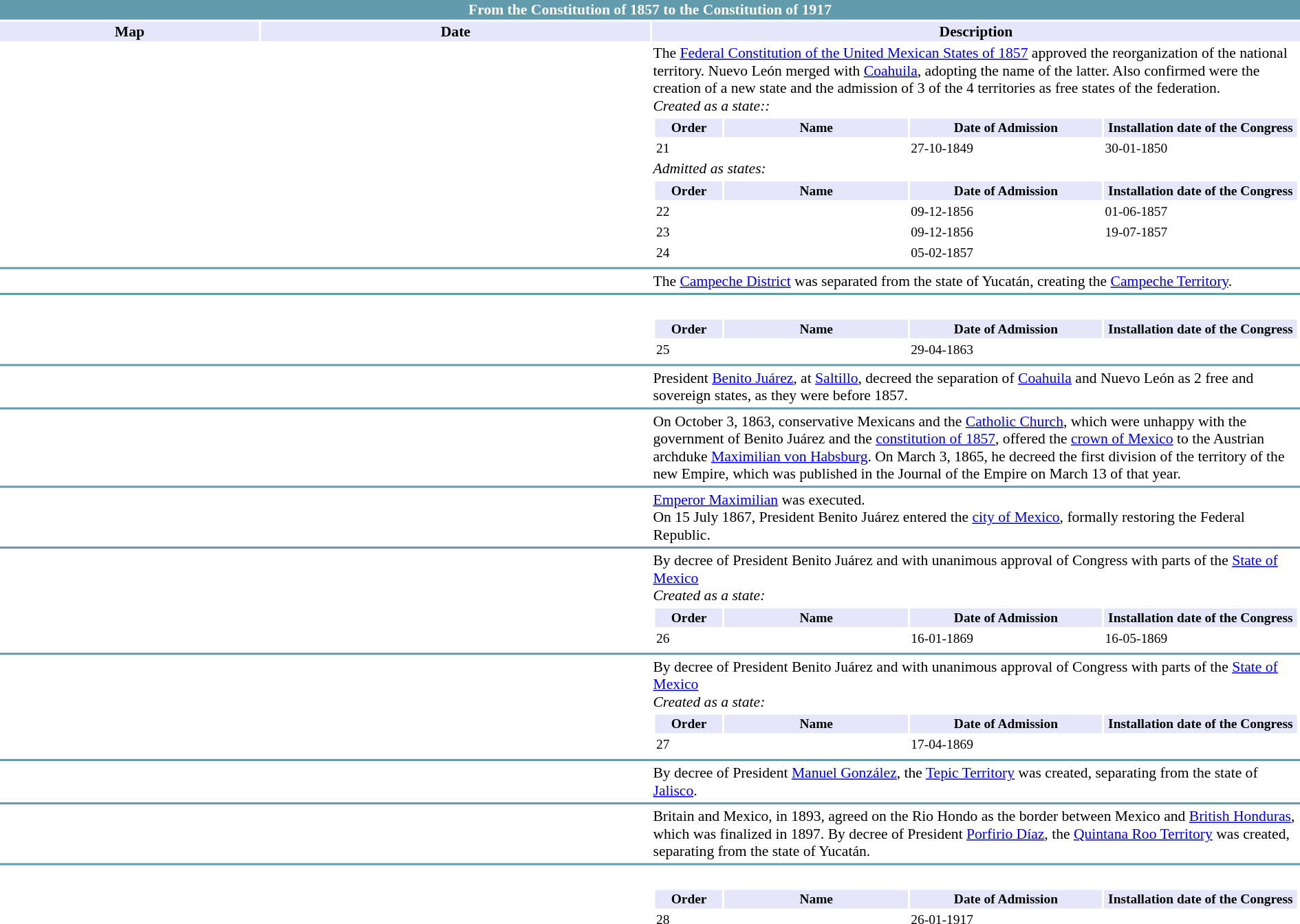<table class="toc" border="0" style="width:100%; font-size:90%">
<tr>
<th colspan="8" style="background:#629BAB; color:white; font-weight:bold">From the Constitution of 1857 to the Constitution of 1917</th>
</tr>
<tr style="text-align:center; font-weight:bold;">
<th style="background:lavender; width:20.0%">Map</th>
<th style="background:lavender; width:30.0%">Date</th>
<th style="background:lavender; width:50.0%">Description</th>
</tr>
<tr>
<td></td>
<td></td>
<td>The <a href='#'>Federal Constitution of the United Mexican States of 1857</a> approved the reorganization of the national territory. Nuevo León merged with <a href='#'>Coahuila</a>, adopting the name of the latter. Also confirmed were the creation of a new state and the admission of 3 of the 4 territories as free states of the federation.<br><em>Created as a state::</em><table class="toc" border="0" style="width:100%; font-size:90%">
<tr>
</tr>
<tr style="text-align:center; font-weight:bold;">
<th style="background:lavender; width:2.5%">Order</th>
<th style="background:lavender; width:10.0%">Name</th>
<th style="background:lavender; width:10.5%">Date of Admission</th>
<th style="background:lavender; width:10.5%">Installation date of the Congress</th>
</tr>
<tr>
<td>21</td>
<td></td>
<td>27-10-1849</td>
<td>30-01-1850</td>
</tr>
</table>
<em>Admitted as states:</em><table class="toc" border="0" style="width:100%; font-size:90%">
<tr>
</tr>
<tr style="text-align:center; font-weight:bold;">
<th style="background:lavender; width:2.5%">Order</th>
<th style="background:lavender; width:10.0%">Name</th>
<th style="background:lavender; width:10.5%">Date of Admission</th>
<th style="background:lavender; width:10.5%">Installation date of the Congress</th>
</tr>
<tr>
<td>22</td>
<td></td>
<td>09-12-1856</td>
<td>01-06-1857</td>
</tr>
<tr>
<td>23</td>
<td></td>
<td>09-12-1856</td>
<td>19-07-1857</td>
</tr>
<tr>
<td>24</td>
<td></td>
<td>05-02-1857</td>
</tr>
</table>
</td>
</tr>
<tr>
<th colspan="8" style="background:#629BAB; color:white; font-weight:bold"></th>
</tr>
<tr>
<td></td>
<td></td>
<td>The <a href='#'>Campeche District</a> was separated from the state of Yucatán, creating the <a href='#'>Campeche Territory</a>.</td>
</tr>
<tr>
<th colspan="8" style="background:#629BAB; color:white; font-weight:bold"></th>
</tr>
<tr>
<td></td>
<td></td>
<td><br><table class="toc" border="0" style="width:100%; font-size:90%">
<tr>
</tr>
<tr style="text-align:center; font-weight:bold;">
<th style="background:lavender; width:2.5%">Order</th>
<th style="background:lavender; width:10.0%">Name</th>
<th style="background:lavender; width:10.5%">Date of Admission</th>
<th style="background:lavender; width:10.5%">Installation date of the Congress</th>
</tr>
<tr>
<td>25</td>
<td></td>
<td>29-04-1863</td>
<td></td>
</tr>
</table>
</td>
</tr>
<tr>
<th colspan="8" style="background:#629BAB; color:white; font-weight:bold"></th>
</tr>
<tr>
<td></td>
<td></td>
<td>President <a href='#'>Benito Juárez</a>, at <a href='#'>Saltillo</a>, decreed the separation of <a href='#'>Coahuila</a> and Nuevo León as 2 free and sovereign states, as they were before 1857.</td>
</tr>
<tr>
<th colspan="8" style="background:#629BAB; color:white; font-weight:bold"></th>
</tr>
<tr>
<td></td>
<td></td>
<td>On October 3, 1863, conservative Mexicans and the <a href='#'>Catholic Church</a>, which were unhappy with the government of Benito Juárez and the <a href='#'>constitution of 1857</a>, offered the <a href='#'>crown of Mexico</a> to the Austrian archduke <a href='#'>Maximilian von Habsburg</a>. On March 3, 1865, he decreed the first division of the territory of the new Empire, which was published in the Journal of the Empire on March 13 of that year.</td>
</tr>
<tr>
<th colspan="8" style="background:#629BAB; color:white; font-weight:bold"></th>
</tr>
<tr>
<td></td>
<td></td>
<td On June 19, 1867, after a short-lived four-year reign,><a href='#'>Emperor Maximilian</a> was executed.<br>On 15 July 1867, President Benito Juárez entered the <a href='#'>city of Mexico</a>, formally restoring the Federal Republic.</td>
</tr>
<tr>
<th colspan="8" style="background:#629BAB; color:white; font-weight:bold"></th>
</tr>
<tr>
<td></td>
<td></td>
<td>By decree of President Benito Juárez and with unanimous approval of Congress with parts of the <a href='#'>State of Mexico</a><br><em>Created as a state:</em><table class="toc" border="0" style="width:100%; font-size:90%">
<tr>
</tr>
<tr style="text-align:center; font-weight:bold;">
<th style="background:lavender; width:2.5%">Order</th>
<th style="background:lavender; width:10.0%">Name</th>
<th style="background:lavender; width:10.5%">Date of Admission</th>
<th style="background:lavender; width:10.5%">Installation date of the Congress</th>
</tr>
<tr>
<td>26</td>
<td></td>
<td>16-01-1869</td>
<td>16-05-1869</td>
</tr>
</table>
</td>
</tr>
<tr>
<th colspan="8" style="background:#629BAB; color:white; font-weight:bold"></th>
</tr>
<tr>
<td></td>
<td></td>
<td>By decree of President Benito Juárez and with unanimous approval of Congress with parts of the <a href='#'>State of Mexico</a><br><em>Created as a state:</em><table class="toc" border="0" style="width:100%; font-size:90%">
<tr>
</tr>
<tr style="text-align:center; font-weight:bold;">
<th style="background:lavender; width:2.5%">Order</th>
<th style="background:lavender; width:10.0%">Name</th>
<th style="background:lavender; width:10.5%">Date of Admission</th>
<th style="background:lavender; width:10.5%">Installation date of the Congress</th>
</tr>
<tr>
<td>27</td>
<td></td>
<td>17-04-1869</td>
<td></td>
</tr>
</table>
</td>
</tr>
<tr>
<th colspan="8" style="background:#629BAB; color:white; font-weight:bold"></th>
</tr>
<tr>
<td></td>
<td></td>
<td>By decree of President <a href='#'>Manuel González</a>, the <a href='#'>Tepic Territory</a> was created, separating from the state of <a href='#'>Jalisco</a>.</td>
</tr>
<tr>
<th colspan="8" style="background:#629BAB; color:white; font-weight:bold"></th>
</tr>
<tr>
<td></td>
<td></td>
<td>Britain and Mexico, in 1893, agreed on the Rio Hondo as the border between Mexico and <a href='#'>British Honduras</a>, which was finalized in 1897. By decree of President <a href='#'>Porfirio Díaz</a>, the <a href='#'>Quintana Roo Territory</a> was created, separating from the state of Yucatán.</td>
</tr>
<tr>
<th colspan="8" style="background:#629BAB; color:white; font-weight:bold"></th>
</tr>
<tr>
<td></td>
<td></td>
<td><br><table class="toc" border="0" style="width:100%; font-size:90%">
<tr>
</tr>
<tr style="text-align:center; font-weight:bold;">
<th style="background:lavender; width:2.5%">Order</th>
<th style="background:lavender; width:10.0%">Name</th>
<th style="background:lavender; width:10.5%">Date of Admission</th>
<th style="background:lavender; width:10.5%">Installation date of the Congress</th>
</tr>
<tr>
<td>28</td>
<td></td>
<td>26-01-1917</td>
<td></td>
</tr>
</table>
</td>
</tr>
</table>
